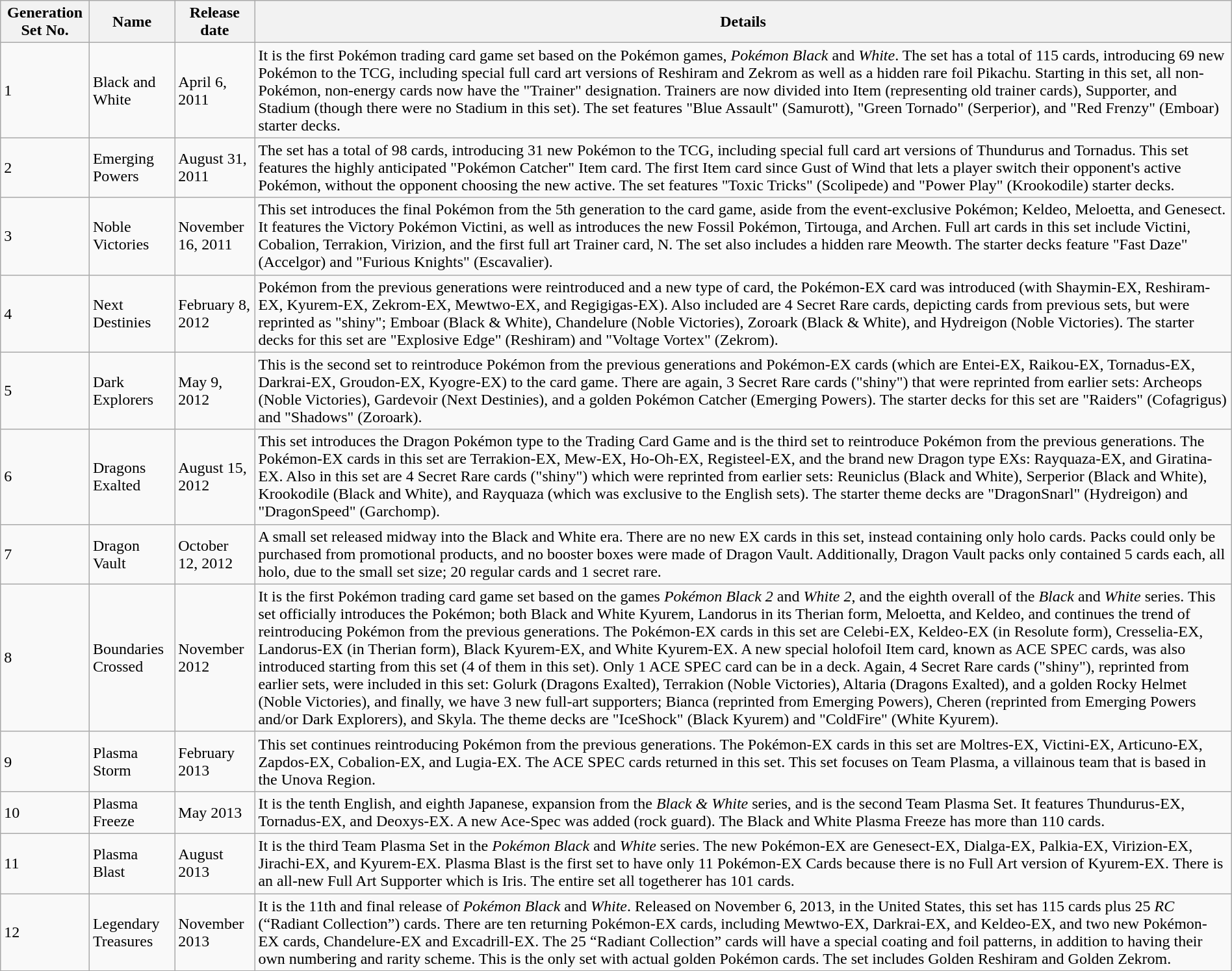<table class="wikitable" style="width: 100%; ">
<tr>
<th>Generation Set No.</th>
<th>Name</th>
<th>Release date</th>
<th>Details</th>
</tr>
<tr>
<td>1</td>
<td>Black and White</td>
<td>April 6, 2011</td>
<td>It is the first Pokémon trading card game set based on the Pokémon games, <em>Pokémon Black</em> and <em>White</em>. The set has a total of 115 cards, introducing 69 new Pokémon to the TCG, including special full card art versions of Reshiram and Zekrom as well as a hidden rare foil Pikachu. Starting in this set, all non-Pokémon, non-energy cards now have the "Trainer" designation. Trainers are now divided into Item (representing old trainer cards), Supporter, and Stadium (though there were no Stadium in this set). The set features "Blue Assault" (Samurott), "Green Tornado" (Serperior), and "Red Frenzy" (Emboar) starter decks.</td>
</tr>
<tr>
<td>2</td>
<td>Emerging Powers</td>
<td>August 31, 2011</td>
<td>The set has a total of 98 cards, introducing 31 new Pokémon to the TCG, including special full card art versions of Thundurus and Tornadus. This set features the highly anticipated "Pokémon Catcher" Item card. The first Item card since Gust of Wind that lets a player switch their opponent's active Pokémon, without the opponent choosing the new active. The set features "Toxic Tricks" (Scolipede) and "Power Play" (Krookodile) starter decks.</td>
</tr>
<tr>
<td>3</td>
<td>Noble Victories</td>
<td>November 16, 2011</td>
<td>This set introduces the final Pokémon from the 5th generation to the card game, aside from the event-exclusive Pokémon; Keldeo, Meloetta, and Genesect. It features the Victory Pokémon Victini, as well as introduces the new Fossil Pokémon, Tirtouga, and Archen. Full art cards in this set include Victini, Cobalion, Terrakion, Virizion, and the first full art Trainer card, N. The set also includes a hidden rare Meowth. The starter decks feature "Fast Daze" (Accelgor) and "Furious Knights" (Escavalier).</td>
</tr>
<tr>
<td>4</td>
<td>Next Destinies</td>
<td>February 8, 2012</td>
<td>Pokémon from the previous generations were reintroduced and a new type of card, the Pokémon-EX card was introduced (with Shaymin-EX, Reshiram-EX, Kyurem-EX, Zekrom-EX, Mewtwo-EX, and Regigigas-EX). Also included are 4 Secret Rare cards, depicting cards from previous sets, but were reprinted as "shiny"; Emboar (Black & White), Chandelure (Noble Victories), Zoroark (Black & White), and Hydreigon (Noble Victories). The starter decks for this set are "Explosive Edge" (Reshiram) and "Voltage Vortex" (Zekrom).</td>
</tr>
<tr>
<td>5</td>
<td>Dark Explorers</td>
<td>May 9, 2012</td>
<td>This is the second set to reintroduce Pokémon from the previous generations and Pokémon-EX cards (which are Entei-EX, Raikou-EX, Tornadus-EX, Darkrai-EX, Groudon-EX, Kyogre-EX) to the card game. There are again, 3 Secret Rare cards ("shiny") that were reprinted from earlier sets: Archeops (Noble Victories), Gardevoir (Next Destinies), and a golden Pokémon Catcher (Emerging Powers). The starter decks for this set are "Raiders" (Cofagrigus) and "Shadows" (Zoroark).</td>
</tr>
<tr>
<td>6</td>
<td>Dragons Exalted</td>
<td>August 15, 2012</td>
<td>This set introduces the Dragon Pokémon type to the Trading Card Game and is the third set to reintroduce Pokémon from the previous generations. The Pokémon-EX cards in this set are Terrakion-EX, Mew-EX, Ho-Oh-EX, Registeel-EX, and the brand new Dragon type EXs: Rayquaza-EX, and Giratina-EX. Also in this set are 4 Secret Rare cards ("shiny") which were reprinted from earlier sets: Reuniclus (Black and White), Serperior (Black and White), Krookodile (Black and White), and Rayquaza (which was exclusive to the English sets). The starter theme decks are "DragonSnarl" (Hydreigon) and "DragonSpeed" (Garchomp).</td>
</tr>
<tr>
<td>7</td>
<td>Dragon Vault</td>
<td>October 12, 2012</td>
<td>A small set released midway into the Black and White era. There are no new EX cards in this set, instead containing only holo cards. Packs could only be purchased from promotional products, and no booster boxes were made of Dragon Vault. Additionally, Dragon Vault packs only contained 5 cards each, all holo, due to the small set size; 20 regular cards and 1 secret rare.</td>
</tr>
<tr>
<td>8</td>
<td>Boundaries Crossed</td>
<td>November 2012</td>
<td>It is the first Pokémon trading card game set based on the games <em>Pokémon Black 2</em> and <em>White 2</em>, and the eighth overall of the <em>Black</em> and <em>White</em> series. This set officially introduces the Pokémon; both Black and White Kyurem, Landorus in its Therian form, Meloetta, and Keldeo, and continues the trend of reintroducing Pokémon from the previous generations. The Pokémon-EX cards in this set are Celebi-EX, Keldeo-EX (in Resolute form), Cresselia-EX, Landorus-EX (in Therian form), Black Kyurem-EX, and White Kyurem-EX. A new special holofoil Item card, known as ACE SPEC cards, was also introduced starting from this set (4 of them in this set). Only 1 ACE SPEC card can be in a deck. Again, 4 Secret Rare cards ("shiny"), reprinted from earlier sets, were included in this set: Golurk (Dragons Exalted), Terrakion (Noble Victories), Altaria (Dragons Exalted), and a golden Rocky Helmet (Noble Victories), and finally, we have 3 new full-art supporters; Bianca (reprinted from Emerging Powers), Cheren (reprinted from Emerging Powers and/or Dark Explorers), and Skyla. The theme decks are "IceShock" (Black Kyurem) and "ColdFire" (White Kyurem).</td>
</tr>
<tr>
<td>9</td>
<td>Plasma Storm</td>
<td>February 2013</td>
<td>This set continues reintroducing Pokémon from the previous generations. The Pokémon-EX cards in this set are Moltres-EX, Victini-EX, Articuno-EX, Zapdos-EX, Cobalion-EX, and Lugia-EX. The ACE SPEC cards returned in this set. This set focuses on Team Plasma, a villainous team that is based in the Unova Region.</td>
</tr>
<tr>
<td>10</td>
<td>Plasma Freeze</td>
<td>May 2013</td>
<td>It is the tenth English, and eighth Japanese, expansion from the <em>Black & White</em> series, and is the second Team Plasma Set. It features Thundurus-EX, Tornadus-EX, and Deoxys-EX. A new Ace-Spec was added (rock guard). The Black and White Plasma Freeze has more than 110 cards.</td>
</tr>
<tr>
<td>11</td>
<td>Plasma Blast</td>
<td>August 2013</td>
<td>It is the third Team Plasma Set in the <em>Pokémon Black</em> and <em>White</em> series. The new Pokémon-EX are Genesect-EX, Dialga-EX, Palkia-EX, Virizion-EX, Jirachi-EX, and Kyurem-EX. Plasma Blast is the first set to have only 11 Pokémon-EX Cards because there is no Full Art version of Kyurem-EX. There is an all-new Full Art Supporter which is Iris.  The entire set all togetherer has 101 cards.</td>
</tr>
<tr>
<td>12</td>
<td>Legendary Treasures</td>
<td>November 2013</td>
<td>It is the 11th and final release of <em>Pokémon Black</em> and <em>White</em>. Released on November 6, 2013, in the United States, this set has 115 cards plus 25 <em>RC</em> (“Radiant Collection”) cards. There are ten returning Pokémon-EX cards, including Mewtwo-EX, Darkrai-EX, and Keldeo-EX, and two new Pokémon-EX cards, Chandelure-EX and Excadrill-EX. The 25 “Radiant Collection” cards will have a special coating and foil patterns, in addition to having their own numbering and rarity scheme. This is the only set with actual golden Pokémon cards. The set includes Golden Reshiram and Golden Zekrom.</td>
</tr>
</table>
